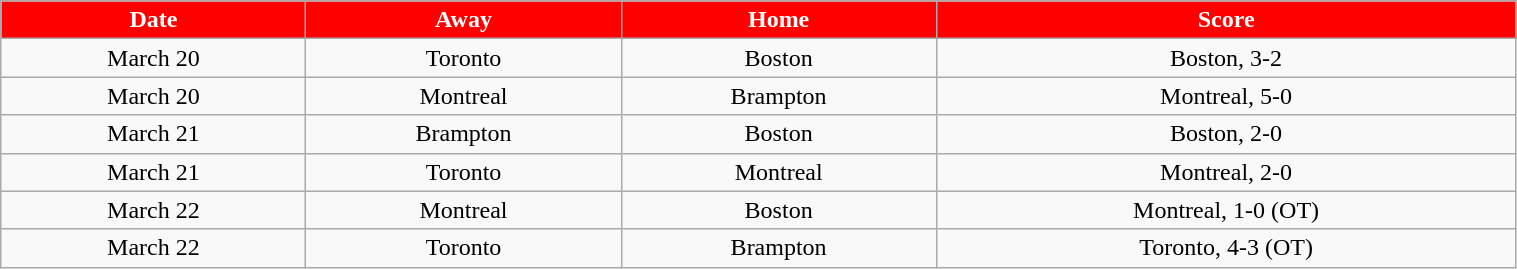<table class="wikitable" style="width:80%;">
<tr style="text-align:center; background:red; color:#fff;">
<td><strong>Date</strong></td>
<td><strong>Away</strong></td>
<td><strong>Home</strong></td>
<td><strong>Score</strong></td>
</tr>
<tr style="text-align:center;" bgcolor="">
<td>March 20</td>
<td>Toronto</td>
<td>Boston</td>
<td>Boston, 3-2</td>
</tr>
<tr style="text-align:center;" bgcolor="">
<td>March 20</td>
<td>Montreal</td>
<td>Brampton</td>
<td>Montreal, 5-0</td>
</tr>
<tr style="text-align:center;" bgcolor="">
<td>March 21</td>
<td>Brampton</td>
<td>Boston</td>
<td>Boston, 2-0</td>
</tr>
<tr style="text-align:center;" bgcolor="">
<td>March 21</td>
<td>Toronto</td>
<td>Montreal</td>
<td>Montreal, 2-0</td>
</tr>
<tr style="text-align:center;" bgcolor="">
<td>March 22</td>
<td>Montreal</td>
<td>Boston</td>
<td>Montreal, 1-0 (OT)</td>
</tr>
<tr style="text-align:center;" bgcolor="">
<td>March 22</td>
<td>Toronto</td>
<td>Brampton</td>
<td>Toronto, 4-3 (OT)</td>
</tr>
</table>
